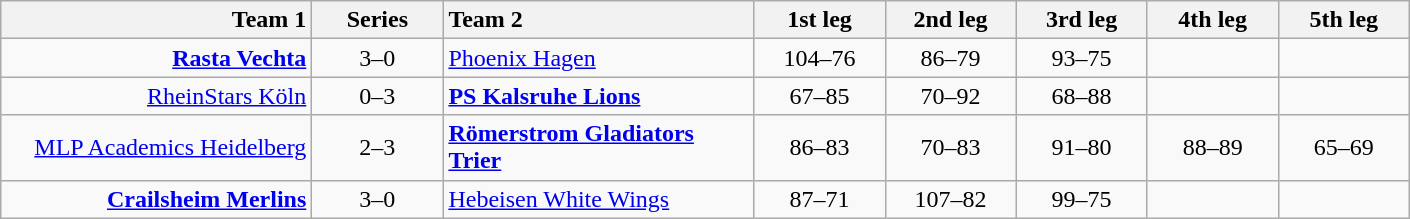<table class="wikitable" style="text-align:center;">
<tr>
<th width="200" style="text-align:right;">Team 1</th>
<th width="80">Series</th>
<th width="200" style="text-align:left;">Team 2</th>
<th width="80">1st leg</th>
<th width="80">2nd leg</th>
<th width="80">3rd leg</th>
<th width="80">4th leg</th>
<th width="80">5th leg</th>
</tr>
<tr>
<td align="right"><a href='#'><strong>Rasta Vechta</strong></a></td>
<td>3–0</td>
<td align="left"><a href='#'>Phoenix Hagen</a></td>
<td>104–76</td>
<td>86–79</td>
<td>93–75</td>
<td></td>
<td></td>
</tr>
<tr>
<td align="right"><a href='#'>RheinStars Köln</a></td>
<td>0–3</td>
<td align="left"><a href='#'><strong>PS Kalsruhe Lions</strong></a></td>
<td>67–85</td>
<td>70–92</td>
<td>68–88</td>
<td></td>
<td></td>
</tr>
<tr>
<td align="right"><a href='#'>MLP Academics Heidelberg</a></td>
<td>2–3</td>
<td align="left"><a href='#'><strong>Römerstrom Gladiators Trier</strong></a></td>
<td>86–83</td>
<td>70–83</td>
<td>91–80</td>
<td>88–89</td>
<td>65–69</td>
</tr>
<tr>
<td align="right"><strong><a href='#'>Crailsheim Merlins</a></strong></td>
<td>3–0</td>
<td align="left"><a href='#'>Hebeisen White Wings</a></td>
<td>87–71</td>
<td>107–82</td>
<td>99–75</td>
<td></td>
<td></td>
</tr>
</table>
